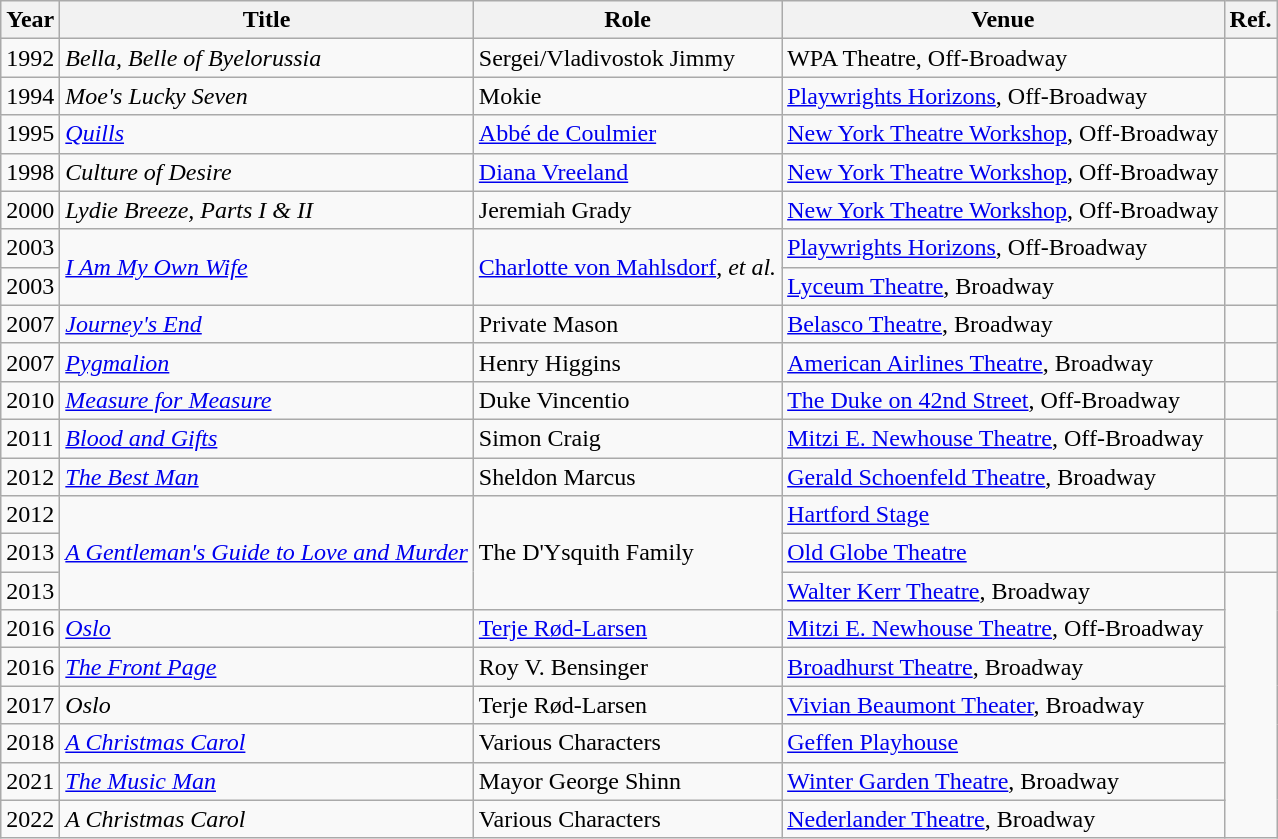<table class="wikitable sortable">
<tr>
<th>Year</th>
<th scope="col">Title</th>
<th>Role</th>
<th class="unsortable">Venue</th>
<th>Ref.</th>
</tr>
<tr>
<td>1992</td>
<td><em>Bella, Belle of Byelorussia</em></td>
<td>Sergei/Vladivostok Jimmy</td>
<td>WPA Theatre, Off-Broadway</td>
<td></td>
</tr>
<tr>
<td>1994</td>
<td><em>Moe's Lucky Seven</em></td>
<td>Mokie</td>
<td><a href='#'>Playwrights Horizons</a>, Off-Broadway</td>
<td></td>
</tr>
<tr>
<td>1995</td>
<td><em><a href='#'>Quills</a></em></td>
<td><a href='#'>Abbé de Coulmier</a></td>
<td><a href='#'>New York Theatre Workshop</a>, Off-Broadway</td>
<td></td>
</tr>
<tr>
<td>1998</td>
<td><em>Culture of Desire</em></td>
<td><a href='#'>Diana Vreeland</a></td>
<td><a href='#'>New York Theatre Workshop</a>, Off-Broadway</td>
<td></td>
</tr>
<tr>
<td>2000</td>
<td><em>Lydie Breeze, Parts I & II</em></td>
<td>Jeremiah Grady</td>
<td><a href='#'>New York Theatre Workshop</a>, Off-Broadway</td>
<td></td>
</tr>
<tr>
<td>2003</td>
<td rowspan=2><em><a href='#'>I Am My Own Wife</a></em></td>
<td rowspan=2><a href='#'>Charlotte von Mahlsdorf</a>, <em>et al.</em></td>
<td><a href='#'>Playwrights Horizons</a>, Off-Broadway</td>
<td></td>
</tr>
<tr>
<td>2003</td>
<td><a href='#'>Lyceum Theatre</a>, Broadway</td>
<td></td>
</tr>
<tr>
<td>2007</td>
<td><em><a href='#'>Journey's End</a></em></td>
<td>Private Mason</td>
<td><a href='#'>Belasco Theatre</a>, Broadway</td>
<td></td>
</tr>
<tr>
<td>2007</td>
<td><em><a href='#'>Pygmalion</a></em></td>
<td>Henry Higgins</td>
<td><a href='#'>American Airlines Theatre</a>, Broadway</td>
<td></td>
</tr>
<tr>
<td>2010</td>
<td><em><a href='#'>Measure for Measure</a></em></td>
<td>Duke Vincentio</td>
<td><a href='#'>The Duke on 42nd Street</a>, Off-Broadway</td>
<td></td>
</tr>
<tr>
<td>2011</td>
<td><em><a href='#'>Blood and Gifts</a></em></td>
<td>Simon Craig</td>
<td><a href='#'>Mitzi E. Newhouse Theatre</a>, Off-Broadway</td>
<td></td>
</tr>
<tr>
<td>2012</td>
<td><em><a href='#'>The Best Man</a></em></td>
<td>Sheldon Marcus</td>
<td><a href='#'>Gerald Schoenfeld Theatre</a>, Broadway</td>
<td></td>
</tr>
<tr>
<td>2012</td>
<td rowspan=3><em><a href='#'>A Gentleman's Guide to Love and Murder</a></em></td>
<td rowspan=3>The D'Ysquith Family</td>
<td><a href='#'>Hartford Stage</a></td>
<td></td>
</tr>
<tr>
<td>2013</td>
<td><a href='#'>Old Globe Theatre</a></td>
<td></td>
</tr>
<tr>
<td>2013</td>
<td><a href='#'>Walter Kerr Theatre</a>, Broadway</td>
<td rowspan="7"></td>
</tr>
<tr>
<td>2016</td>
<td><em><a href='#'>Oslo</a></em></td>
<td><a href='#'>Terje Rød-Larsen</a></td>
<td><a href='#'>Mitzi E. Newhouse Theatre</a>, Off-Broadway</td>
</tr>
<tr>
<td>2016</td>
<td><em><a href='#'>The Front Page</a></em></td>
<td>Roy V. Bensinger</td>
<td><a href='#'>Broadhurst Theatre</a>, Broadway</td>
</tr>
<tr>
<td>2017</td>
<td><em>Oslo</em></td>
<td>Terje Rød-Larsen</td>
<td><a href='#'>Vivian Beaumont Theater</a>, Broadway</td>
</tr>
<tr>
<td>2018</td>
<td><em><a href='#'>A Christmas Carol</a></em></td>
<td>Various Characters</td>
<td><a href='#'>Geffen Playhouse</a></td>
</tr>
<tr>
<td>2021</td>
<td><em><a href='#'>The Music Man</a></em></td>
<td>Mayor George Shinn</td>
<td><a href='#'>Winter Garden Theatre</a>, Broadway</td>
</tr>
<tr>
<td>2022</td>
<td><em>A Christmas Carol</em></td>
<td>Various Characters</td>
<td><a href='#'>Nederlander Theatre</a>, Broadway</td>
</tr>
</table>
